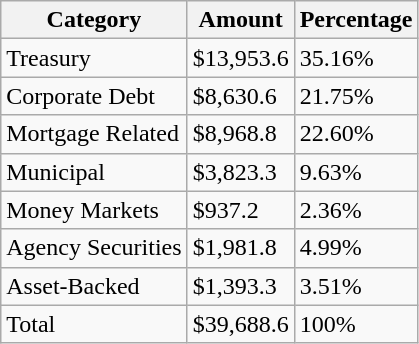<table class="wikitable">
<tr>
<th>Category</th>
<th>Amount</th>
<th>Percentage</th>
</tr>
<tr>
<td>Treasury</td>
<td>$13,953.6</td>
<td>35.16%</td>
</tr>
<tr>
<td>Corporate Debt</td>
<td>$8,630.6</td>
<td>21.75%</td>
</tr>
<tr>
<td>Mortgage Related</td>
<td>$8,968.8</td>
<td>22.60%</td>
</tr>
<tr>
<td>Municipal</td>
<td>$3,823.3</td>
<td>9.63%</td>
</tr>
<tr>
<td>Money Markets</td>
<td>$937.2</td>
<td>2.36%</td>
</tr>
<tr>
<td>Agency Securities</td>
<td>$1,981.8</td>
<td>4.99%</td>
</tr>
<tr>
<td>Asset-Backed</td>
<td>$1,393.3</td>
<td>3.51%</td>
</tr>
<tr>
<td>Total</td>
<td>$39,688.6</td>
<td>100%</td>
</tr>
</table>
